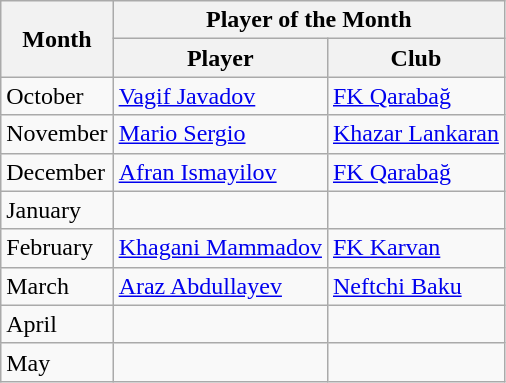<table class="wikitable">
<tr>
<th rowspan=2>Month</th>
<th colspan=2>Player of the Month</th>
</tr>
<tr>
<th>Player</th>
<th>Club</th>
</tr>
<tr>
<td>October</td>
<td><a href='#'>Vagif Javadov</a></td>
<td><a href='#'>FK Qarabağ</a></td>
</tr>
<tr>
<td>November</td>
<td><a href='#'>Mario Sergio</a></td>
<td><a href='#'>Khazar Lankaran</a></td>
</tr>
<tr>
<td>December</td>
<td><a href='#'>Afran Ismayilov</a></td>
<td><a href='#'>FK Qarabağ</a></td>
</tr>
<tr>
<td>January</td>
<td></td>
<td></td>
</tr>
<tr>
<td>February</td>
<td><a href='#'>Khagani Mammadov</a></td>
<td><a href='#'>FK Karvan</a></td>
</tr>
<tr>
<td>March</td>
<td><a href='#'>Araz Abdullayev</a></td>
<td><a href='#'>Neftchi Baku</a></td>
</tr>
<tr>
<td>April</td>
<td></td>
<td></td>
</tr>
<tr>
<td>May</td>
<td></td>
<td></td>
</tr>
</table>
